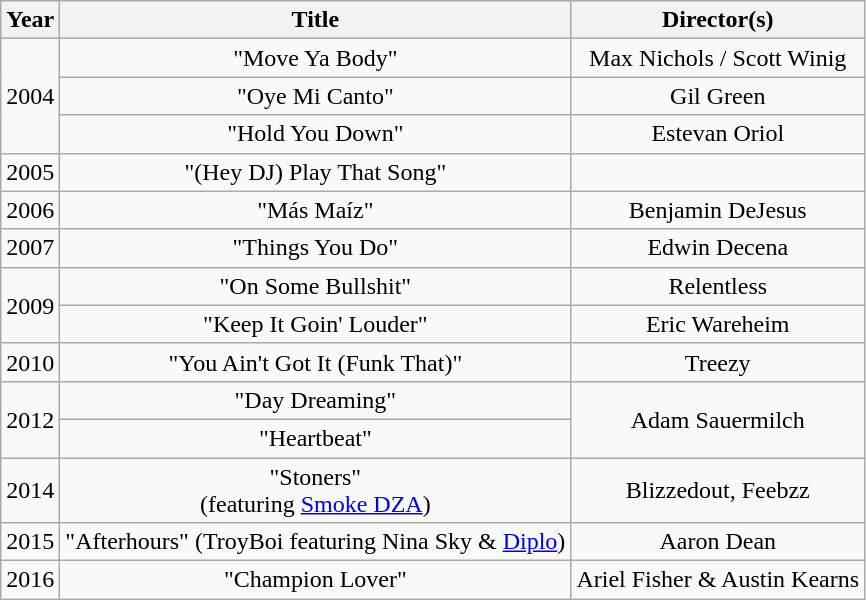<table class="wikitable plainrowheaders" style="text-align:center;">
<tr>
<th>Year</th>
<th>Title</th>
<th>Director(s)</th>
</tr>
<tr>
<td rowspan="3">2004</td>
<td>"Move Ya Body"</td>
<td>Max Nichols / Scott Winig</td>
</tr>
<tr>
<td>"Oye Mi Canto"</td>
<td>Gil Green</td>
</tr>
<tr>
<td>"Hold You Down"</td>
<td>Estevan Oriol</td>
</tr>
<tr>
<td>2005</td>
<td>"(Hey DJ) Play That Song"</td>
<td></td>
</tr>
<tr>
<td>2006</td>
<td>"Más Maíz"</td>
<td>Benjamin DeJesus</td>
</tr>
<tr>
<td>2007</td>
<td>"Things You Do"</td>
<td>Edwin Decena</td>
</tr>
<tr>
<td rowspan="2">2009</td>
<td>"On Some Bullshit"</td>
<td>Relentless</td>
</tr>
<tr>
<td>"Keep It Goin' Louder"</td>
<td>Eric Wareheim</td>
</tr>
<tr>
<td>2010</td>
<td>"You Ain't Got It (Funk That)"</td>
<td>Treezy</td>
</tr>
<tr>
<td rowspan="2">2012</td>
<td>"Day Dreaming"</td>
<td rowspan="2">Adam Sauermilch</td>
</tr>
<tr>
<td>"Heartbeat"</td>
</tr>
<tr>
<td>2014</td>
<td>"Stoners"<br>(featuring <a href='#'>Smoke DZA</a>)</td>
<td>Blizzedout, Feebzz</td>
</tr>
<tr>
<td>2015</td>
<td>"Afterhours" (TroyBoi featuring Nina Sky & <a href='#'>Diplo</a>)</td>
<td>Aaron Dean</td>
</tr>
<tr>
<td>2016</td>
<td>"Champion Lover"</td>
<td>Ariel Fisher & Austin Kearns</td>
</tr>
</table>
